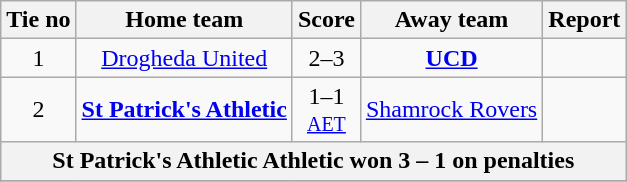<table class="wikitable" style="text-align: center">
<tr>
<th>Tie no</th>
<th>Home team</th>
<th>Score</th>
<th>Away team</th>
<th>Report</th>
</tr>
<tr>
<td>1</td>
<td><a href='#'>Drogheda United</a></td>
<td>2–3</td>
<td><strong><a href='#'>UCD</a></strong></td>
<td></td>
</tr>
<tr>
<td>2</td>
<td><strong><a href='#'>St Patrick's Athletic</a></strong></td>
<td>1–1 <br> <small><a href='#'>AET</a></small></td>
<td><a href='#'>Shamrock Rovers</a></td>
<td></td>
</tr>
<tr>
<th colspan="5">St Patrick's Athletic Athletic won 3 – 1 on penalties</th>
</tr>
<tr>
</tr>
</table>
